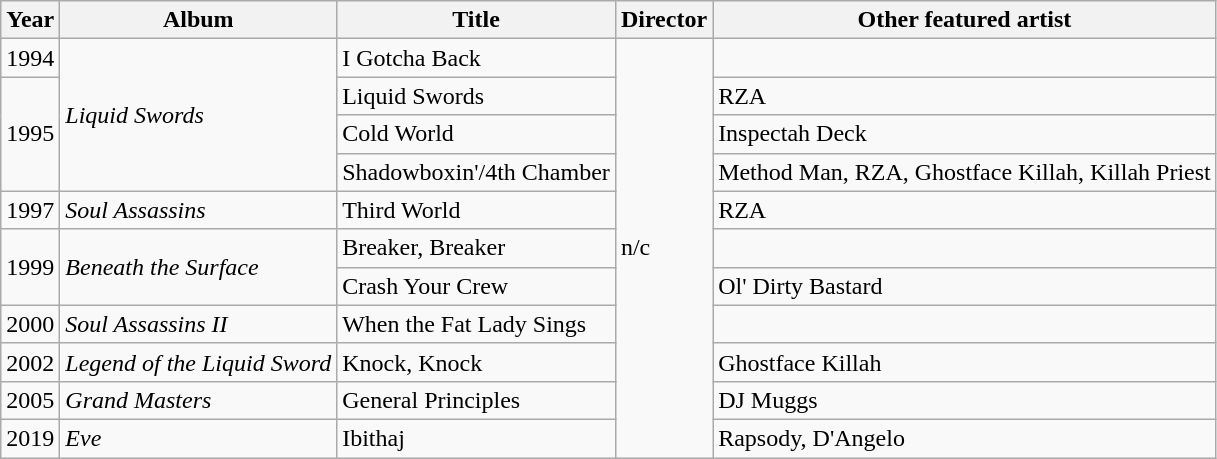<table class="wikitable">
<tr>
<th>Year</th>
<th>Album</th>
<th>Title</th>
<th>Director</th>
<th>Other featured artist</th>
</tr>
<tr>
<td>1994</td>
<td rowspan="4"><em>Liquid Swords</em></td>
<td>I Gotcha Back</td>
<td rowspan="11">n/c</td>
<td></td>
</tr>
<tr>
<td rowspan="3">1995</td>
<td>Liquid Swords</td>
<td>RZA</td>
</tr>
<tr>
<td>Cold World</td>
<td>Inspectah Deck</td>
</tr>
<tr>
<td>Shadowboxin'/4th Chamber</td>
<td>Method Man, RZA, Ghostface Killah, Killah Priest</td>
</tr>
<tr>
<td>1997</td>
<td><em>Soul Assassins</em></td>
<td>Third World</td>
<td>RZA</td>
</tr>
<tr>
<td rowspan="2">1999</td>
<td rowspan="2"><em>Beneath the Surface</em></td>
<td>Breaker, Breaker</td>
<td></td>
</tr>
<tr>
<td>Crash Your Crew</td>
<td>Ol' Dirty Bastard</td>
</tr>
<tr>
<td>2000</td>
<td><em>Soul Assassins II</em></td>
<td>When the Fat Lady Sings</td>
<td></td>
</tr>
<tr>
<td>2002</td>
<td><em>Legend of the Liquid Sword</em></td>
<td>Knock, Knock</td>
<td>Ghostface Killah</td>
</tr>
<tr>
<td>2005</td>
<td><em>Grand Masters</em></td>
<td>General Principles</td>
<td>DJ Muggs</td>
</tr>
<tr>
<td>2019</td>
<td><em>Eve</em></td>
<td>Ibithaj</td>
<td>Rapsody, D'Angelo</td>
</tr>
</table>
